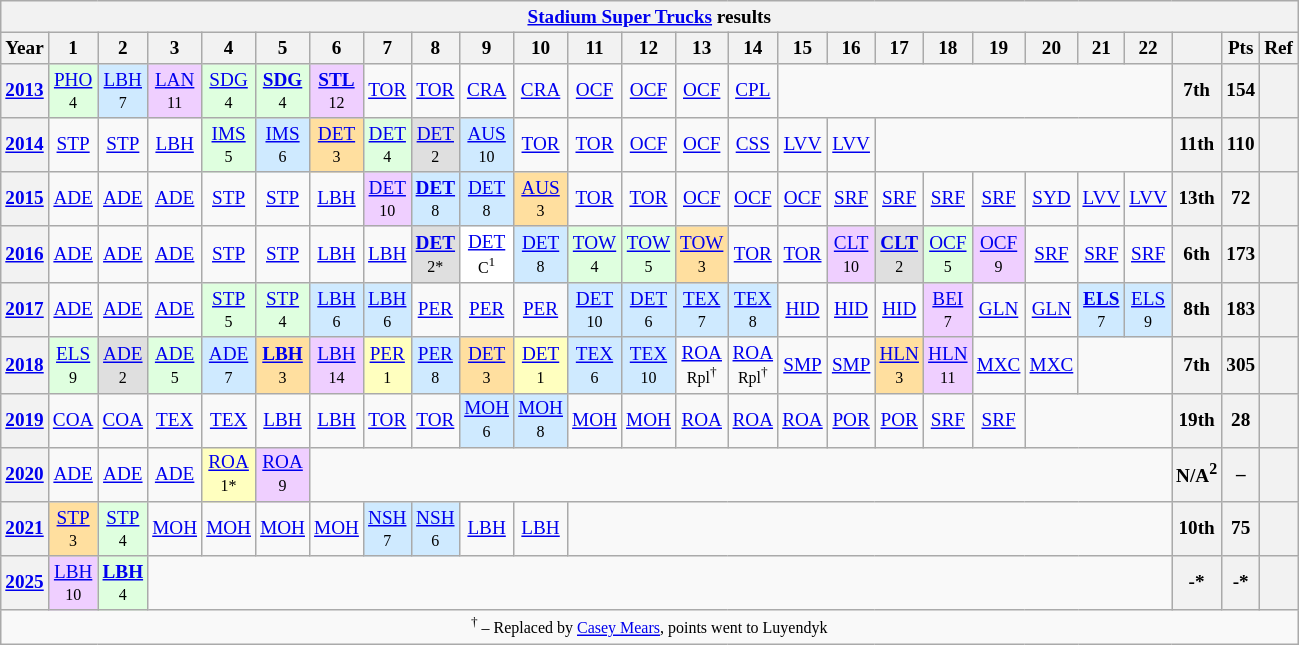<table class="wikitable" style="text-align:center; font-size:80%">
<tr>
<th colspan=45><a href='#'>Stadium Super Trucks</a> results</th>
</tr>
<tr>
<th>Year</th>
<th>1</th>
<th>2</th>
<th>3</th>
<th>4</th>
<th>5</th>
<th>6</th>
<th>7</th>
<th>8</th>
<th>9</th>
<th>10</th>
<th>11</th>
<th>12</th>
<th>13</th>
<th>14</th>
<th>15</th>
<th>16</th>
<th>17</th>
<th>18</th>
<th>19</th>
<th>20</th>
<th>21</th>
<th>22</th>
<th></th>
<th>Pts</th>
<th>Ref</th>
</tr>
<tr>
<th><a href='#'>2013</a></th>
<td style="background:#DFFFDF;"><a href='#'>PHO</a><br><small>4</small></td>
<td style="background:#CFEAFF;"><a href='#'>LBH</a><br><small>7</small></td>
<td style="background:#EFCFFF;"><a href='#'>LAN</a><br><small>11</small></td>
<td style="background:#DFFFDF;"><a href='#'>SDG</a><br><small>4</small></td>
<td style="background:#DFFFDF;"><strong><a href='#'>SDG</a></strong><br><small>4</small></td>
<td style="background:#EFCFFF;"><strong><a href='#'>STL</a></strong><br><small>12</small></td>
<td><a href='#'>TOR</a></td>
<td><a href='#'>TOR</a></td>
<td><a href='#'>CRA</a></td>
<td><a href='#'>CRA</a></td>
<td><a href='#'>OCF</a></td>
<td><a href='#'>OCF</a></td>
<td><a href='#'>OCF</a></td>
<td><a href='#'>CPL</a></td>
<td colspan=8></td>
<th>7th</th>
<th>154</th>
<th></th>
</tr>
<tr>
<th><a href='#'>2014</a></th>
<td><a href='#'>STP</a></td>
<td><a href='#'>STP</a></td>
<td><a href='#'>LBH</a></td>
<td style="background:#DFFFDF;"><a href='#'>IMS</a><br><small>5</small></td>
<td style="background:#CFEAFF;"><a href='#'>IMS</a><br><small>6</small></td>
<td style="background:#FFDF9F;"><a href='#'>DET</a><br><small>3</small></td>
<td style="background:#DFFFDF;"><a href='#'>DET</a><br><small>4</small></td>
<td style="background:#DFDFDF;"><a href='#'>DET</a><br><small>2</small></td>
<td style="background:#CFEAFF;"><a href='#'>AUS</a><br><small>10</small></td>
<td><a href='#'>TOR</a></td>
<td><a href='#'>TOR</a></td>
<td><a href='#'>OCF</a></td>
<td><a href='#'>OCF</a></td>
<td><a href='#'>CSS</a></td>
<td><a href='#'>LVV</a></td>
<td><a href='#'>LVV</a></td>
<td colspan=6></td>
<th>11th</th>
<th>110</th>
<th></th>
</tr>
<tr>
<th><a href='#'>2015</a></th>
<td><a href='#'>ADE</a></td>
<td><a href='#'>ADE</a></td>
<td><a href='#'>ADE</a></td>
<td><a href='#'>STP</a></td>
<td><a href='#'>STP</a></td>
<td><a href='#'>LBH</a></td>
<td style="background:#EFCFFF;"><a href='#'>DET</a><br><small>10</small></td>
<td style="background:#CFEAFF;"><strong><a href='#'>DET</a></strong><br><small>8</small></td>
<td style="background:#CFEAFF;"><a href='#'>DET</a><br><small>8</small></td>
<td style="background:#FFDF9F;"><a href='#'>AUS</a><br><small>3</small></td>
<td><a href='#'>TOR</a></td>
<td><a href='#'>TOR</a></td>
<td><a href='#'>OCF</a></td>
<td><a href='#'>OCF</a></td>
<td><a href='#'>OCF</a></td>
<td><a href='#'>SRF</a></td>
<td><a href='#'>SRF</a></td>
<td><a href='#'>SRF</a></td>
<td><a href='#'>SRF</a></td>
<td><a href='#'>SYD</a></td>
<td><a href='#'>LVV</a></td>
<td><a href='#'>LVV</a></td>
<th>13th</th>
<th>72</th>
<th></th>
</tr>
<tr>
<th><a href='#'>2016</a></th>
<td><a href='#'>ADE</a></td>
<td><a href='#'>ADE</a></td>
<td><a href='#'>ADE</a></td>
<td><a href='#'>STP</a></td>
<td><a href='#'>STP</a></td>
<td><a href='#'>LBH</a></td>
<td><a href='#'>LBH</a></td>
<td style="background:#DFDFDF;"><strong><a href='#'>DET</a></strong><br><small>2*</small></td>
<td style="background:#FFFFFF;"><a href='#'>DET</a><br><small>C<sup>1</sup></small></td>
<td style="background:#CFEAFF;"><a href='#'>DET</a><br><small>8</small></td>
<td style="background:#DFFFDF;"><a href='#'>TOW</a><br><small>4</small></td>
<td style="background:#DFFFDF;"><a href='#'>TOW</a><br><small>5</small></td>
<td style="background:#FFDF9F;"><a href='#'>TOW</a><br><small>3</small></td>
<td><a href='#'>TOR</a></td>
<td><a href='#'>TOR</a></td>
<td style="background:#EFCFFF;"><a href='#'>CLT</a><br><small>10</small></td>
<td style="background:#DFDFDF;"><strong><a href='#'>CLT</a></strong><br><small>2</small></td>
<td style="background:#DFFFDF;"><a href='#'>OCF</a><br><small>5</small></td>
<td style="background:#EFCFFF;"><a href='#'>OCF</a><br><small>9</small></td>
<td><a href='#'>SRF</a></td>
<td><a href='#'>SRF</a></td>
<td><a href='#'>SRF</a></td>
<th>6th</th>
<th>173</th>
<th></th>
</tr>
<tr>
<th><a href='#'>2017</a></th>
<td><a href='#'>ADE</a></td>
<td><a href='#'>ADE</a></td>
<td><a href='#'>ADE</a></td>
<td style="background:#DFFFDF;"><a href='#'>STP</a><br><small>5</small></td>
<td style="background:#DFFFDF;"><a href='#'>STP</a><br><small>4</small></td>
<td style="background:#CFEAFF;"><a href='#'>LBH</a><br><small>6</small></td>
<td style="background:#CFEAFF;"><a href='#'>LBH</a><br><small>6</small></td>
<td><a href='#'>PER</a></td>
<td><a href='#'>PER</a></td>
<td><a href='#'>PER</a></td>
<td style="background:#CFEAFF;"><a href='#'>DET</a><br><small>10</small></td>
<td style="background:#CFEAFF;"><a href='#'>DET</a><br><small>6</small></td>
<td style="background:#CFEAFF;"><a href='#'>TEX</a><br><small>7</small></td>
<td style="background:#CFEAFF;"><a href='#'>TEX</a><br><small>8</small></td>
<td><a href='#'>HID</a></td>
<td><a href='#'>HID</a></td>
<td><a href='#'>HID</a></td>
<td style="background:#EFCFFF;"><a href='#'>BEI</a><br><small>7</small></td>
<td><a href='#'>GLN</a></td>
<td><a href='#'>GLN</a></td>
<td style="background:#CFEAFF;"><strong><a href='#'>ELS</a></strong><br><small>7</small></td>
<td style="background:#CFEAFF;"><a href='#'>ELS</a><br><small>9</small></td>
<th>8th</th>
<th>183</th>
<th></th>
</tr>
<tr>
<th><a href='#'>2018</a></th>
<td style="background:#DFFFDF;"><a href='#'>ELS</a><br><small>9</small></td>
<td style="background:#DFDFDF;"><a href='#'>ADE</a><br><small>2</small></td>
<td style="background:#DFFFDF;"><a href='#'>ADE</a><br><small>5</small></td>
<td style="background:#CFEAFF;"><a href='#'>ADE</a><br><small>7</small></td>
<td style="background:#FFDF9F;"><strong><a href='#'>LBH</a></strong><br><small>3</small></td>
<td style="background:#EFCFFF;"><a href='#'>LBH</a><br><small>14</small></td>
<td style="background:#FFFFBF;"><a href='#'>PER</a><br><small>1</small></td>
<td style="background:#CFEAFF;"><a href='#'>PER</a><br><small>8</small></td>
<td style="background:#FFDF9F;"><a href='#'>DET</a><br><small>3</small></td>
<td style="background:#FFFFBF;"><a href='#'>DET</a><br><small>1</small></td>
<td style="background:#CFEAFF;"><a href='#'>TEX</a><br><small>6</small></td>
<td style="background:#CFEAFF;"><a href='#'>TEX</a><br><small>10</small></td>
<td><a href='#'>ROA</a><br><small>Rpl<sup>†</sup></small></td>
<td><a href='#'>ROA</a><br><small>Rpl<sup>†</sup></small></td>
<td><a href='#'>SMP</a></td>
<td><a href='#'>SMP</a></td>
<td style="background:#FFDF9F;"><a href='#'>HLN</a><br><small>3</small></td>
<td style="background:#EFCFFF;"><a href='#'>HLN</a><br><small>11</small></td>
<td><a href='#'>MXC</a></td>
<td><a href='#'>MXC</a></td>
<td colspan=2></td>
<th>7th</th>
<th>305</th>
<th></th>
</tr>
<tr>
<th><a href='#'>2019</a></th>
<td><a href='#'>COA</a></td>
<td><a href='#'>COA</a></td>
<td><a href='#'>TEX</a></td>
<td><a href='#'>TEX</a></td>
<td><a href='#'>LBH</a></td>
<td><a href='#'>LBH</a></td>
<td><a href='#'>TOR</a></td>
<td><a href='#'>TOR</a></td>
<td style="background:#CFEAFF;"><a href='#'>MOH</a><br><small>6</small></td>
<td style="background:#CFEAFF;"><a href='#'>MOH</a><br><small>8</small></td>
<td><a href='#'>MOH</a></td>
<td><a href='#'>MOH</a></td>
<td><a href='#'>ROA</a></td>
<td><a href='#'>ROA</a></td>
<td><a href='#'>ROA</a></td>
<td><a href='#'>POR</a></td>
<td><a href='#'>POR</a></td>
<td><a href='#'>SRF</a></td>
<td><a href='#'>SRF</a></td>
<td colspan=3></td>
<th>19th</th>
<th>28</th>
<th></th>
</tr>
<tr>
<th><a href='#'>2020</a></th>
<td><a href='#'>ADE</a></td>
<td><a href='#'>ADE</a></td>
<td><a href='#'>ADE</a></td>
<td style="background:#FFFFBF;"><a href='#'>ROA</a><br><small>1*</small></td>
<td style="background:#EFCFFF;"><a href='#'>ROA</a><br><small>9</small></td>
<td colspan=17></td>
<th>N/A<sup>2</sup></th>
<th>–</th>
<th></th>
</tr>
<tr>
<th><a href='#'>2021</a></th>
<td style="background:#FFDF9F;"><a href='#'>STP</a><br><small>3</small></td>
<td style="background:#DFFFDF;"><a href='#'>STP</a><br><small>4</small></td>
<td><a href='#'>MOH</a></td>
<td><a href='#'>MOH</a></td>
<td><a href='#'>MOH</a></td>
<td><a href='#'>MOH</a></td>
<td style="background:#CFEAFF;"><a href='#'>NSH</a><br><small>7</small></td>
<td style="background:#CFEAFF;"><a href='#'>NSH</a><br><small>6</small></td>
<td><a href='#'>LBH</a></td>
<td><a href='#'>LBH</a></td>
<td colspan=12></td>
<th>10th</th>
<th>75</th>
<th></th>
</tr>
<tr>
<th><a href='#'>2025</a></th>
<td style="background:#EFCFFF;"><a href='#'>LBH</a><br><small>10</small></td>
<td style="background:#DFFFDF;"><strong><a href='#'>LBH</a></strong><br><small>4</small></td>
<td colspan=20></td>
<th>-*</th>
<th>-*</th>
<th></th>
</tr>
<tr>
<td colspan=45><small><sup>†</sup> – Replaced by <a href='#'>Casey Mears</a>, points went to Luyendyk</small></td>
</tr>
</table>
